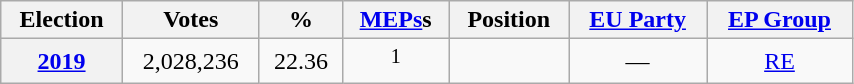<table class=wikitable style="text-align: center;" width=45%>
<tr>
<th>Election</th>
<th>Votes</th>
<th>%</th>
<th><a href='#'>MEPs</a>s</th>
<th>Position</th>
<th><a href='#'>EU Party</a></th>
<th><a href='#'>EP Group</a></th>
</tr>
<tr style="text-align:center;">
<th><a href='#'>2019</a></th>
<td align=center>2,028,236</td>
<td align=center>22.36</td>
<td><sup>1</sup></td>
<td></td>
<td>—</td>
<td><a href='#'>RE</a></td>
</tr>
</table>
